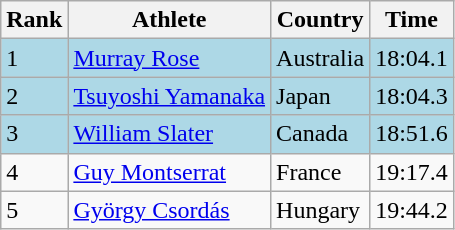<table class="wikitable">
<tr>
<th>Rank</th>
<th>Athlete</th>
<th>Country</th>
<th>Time</th>
</tr>
<tr bgcolor=lightblue>
<td>1</td>
<td><a href='#'>Murray Rose</a></td>
<td>Australia</td>
<td>18:04.1</td>
</tr>
<tr bgcolor=lightblue>
<td>2</td>
<td><a href='#'>Tsuyoshi Yamanaka</a></td>
<td>Japan</td>
<td>18:04.3</td>
</tr>
<tr bgcolor=lightblue>
<td>3</td>
<td><a href='#'>William Slater</a></td>
<td>Canada</td>
<td>18:51.6</td>
</tr>
<tr>
<td>4</td>
<td><a href='#'>Guy Montserrat</a></td>
<td>France</td>
<td>19:17.4</td>
</tr>
<tr>
<td>5</td>
<td><a href='#'>György Csordás</a></td>
<td>Hungary</td>
<td>19:44.2</td>
</tr>
</table>
